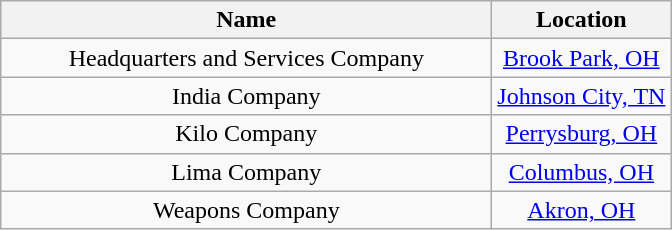<table class="wikitable" style="text-align: center;">
<tr>
<th style="width:20em">Name</th>
<th>Location</th>
</tr>
<tr>
<td align="center">Headquarters and Services Company</td>
<td><a href='#'>Brook Park, OH</a></td>
</tr>
<tr>
<td align="center">India Company</td>
<td><a href='#'>Johnson City, TN</a></td>
</tr>
<tr>
<td align="center">Kilo Company</td>
<td><a href='#'>Perrysburg, OH</a></td>
</tr>
<tr>
<td align="center">Lima Company</td>
<td><a href='#'>Columbus, OH</a></td>
</tr>
<tr>
<td align="center">Weapons Company</td>
<td><a href='#'>Akron, OH</a></td>
</tr>
</table>
